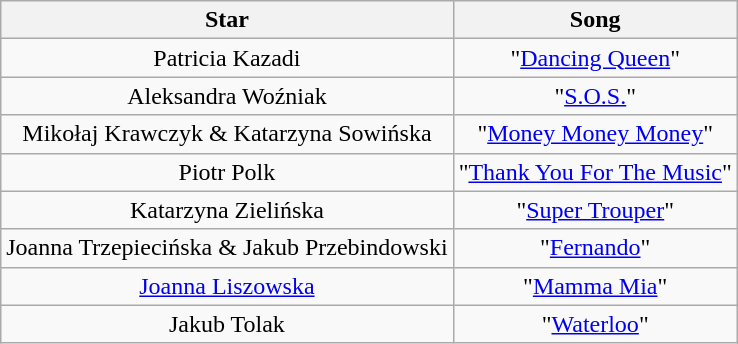<table class="sortable wikitable">
<tr>
<th>Star</th>
<th>Song</th>
</tr>
<tr -->
<td align="center">Patricia Kazadi</td>
<td align="center">"<a href='#'>Dancing Queen</a>"</td>
</tr>
<tr -->
<td align="center">Aleksandra Woźniak</td>
<td align="center">"<a href='#'>S.O.S.</a>"</td>
</tr>
<tr -->
<td align="center">Mikołaj Krawczyk & Katarzyna Sowińska</td>
<td align="center">"<a href='#'>Money Money Money</a>"</td>
</tr>
<tr -->
<td align="center">Piotr Polk</td>
<td align="center">"<a href='#'>Thank You For The Music</a>"</td>
</tr>
<tr -->
<td align="center">Katarzyna Zielińska</td>
<td align="center">"<a href='#'>Super Trouper</a>"</td>
</tr>
<tr -->
<td align="center">Joanna Trzepiecińska & Jakub Przebindowski</td>
<td align="center">"<a href='#'>Fernando</a>"</td>
</tr>
<tr -->
<td align="center"><a href='#'>Joanna Liszowska</a></td>
<td align="center">"<a href='#'>Mamma Mia</a>"</td>
</tr>
<tr -->
<td align="center">Jakub Tolak</td>
<td align="center">"<a href='#'>Waterloo</a>"</td>
</tr>
</table>
